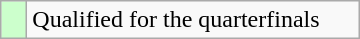<table class=wikitable width=240>
<tr>
<td width=10px style="background-color:#ccffcc;"></td>
<td>Qualified for the quarterfinals</td>
</tr>
</table>
